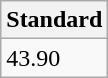<table class="wikitable" border="1" align="upright">
<tr>
<th>Standard</th>
</tr>
<tr>
<td>43.90</td>
</tr>
</table>
